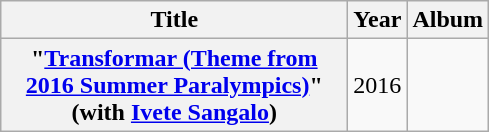<table class="wikitable plainrowheaders" style="text-align:center;">
<tr>
<th scope="col" style="width:14em;">Title</th>
<th scope="col">Year</th>
<th scope="col">Album</th>
</tr>
<tr>
<th scope="row">"<a href='#'>Transformar (Theme from 2016 Summer Paralympics)</a>"<br><span>(with <a href='#'>Ivete Sangalo</a>)</span></th>
<td>2016</td>
<td></td>
</tr>
</table>
